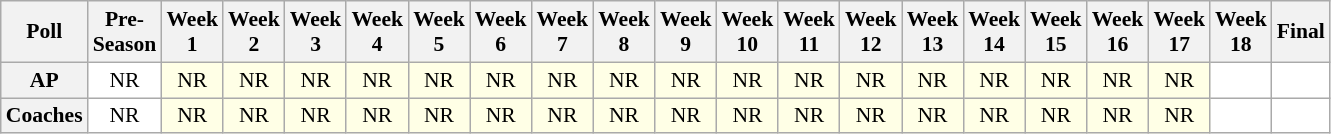<table class="wikitable" style="white-space:nowrap;font-size:90%">
<tr>
<th>Poll</th>
<th>Pre-<br>Season</th>
<th>Week<br>1</th>
<th>Week<br>2</th>
<th>Week<br>3</th>
<th>Week<br>4</th>
<th>Week<br>5</th>
<th>Week<br>6</th>
<th>Week<br>7</th>
<th>Week<br>8</th>
<th>Week<br>9</th>
<th>Week<br>10</th>
<th>Week<br>11</th>
<th>Week<br>12</th>
<th>Week<br>13</th>
<th>Week<br>14</th>
<th>Week<br>15</th>
<th>Week<br>16</th>
<th>Week<br>17</th>
<th>Week<br>18</th>
<th>Final</th>
</tr>
<tr style="text-align:center;">
<th>AP</th>
<td style="background:#FFF;">NR</td>
<td style="background:#FFFFE6;">NR</td>
<td style="background:#FFFFE6;">NR</td>
<td style="background:#FFFFE6;">NR</td>
<td style="background:#FFFFE6;">NR</td>
<td style="background:#FFFFE6;">NR</td>
<td style="background:#FFFFE6;">NR</td>
<td style="background:#FFFFE6;">NR</td>
<td style="background:#FFFFE6;">NR</td>
<td style="background:#FFFFE6;">NR</td>
<td style="background:#FFFFE6;">NR</td>
<td style="background:#FFFFE6;">NR</td>
<td style="background:#FFFFE6;">NR</td>
<td style="background:#FFFFE6;">NR</td>
<td style="background:#FFFFE6;">NR</td>
<td style="background:#FFFFE6;">NR</td>
<td style="background:#FFFFE6;">NR</td>
<td style="background:#FFFFE6;">NR</td>
<td style="background:#FFF;"></td>
<td style="background:#FFF;"></td>
</tr>
<tr style="text-align:center;">
<th>Coaches</th>
<td style="background:#FFF;">NR</td>
<td style="background:#FFFFE6;">NR</td>
<td style="background:#FFFFE6;">NR</td>
<td style="background:#FFFFE6;">NR</td>
<td style="background:#FFFFE6;">NR</td>
<td style="background:#FFFFE6;">NR</td>
<td style="background:#FFFFE6;">NR</td>
<td style="background:#FFFFE6;">NR</td>
<td style="background:#FFFFE6;">NR</td>
<td style="background:#FFFFE6;">NR</td>
<td style="background:#FFFFE6;">NR</td>
<td style="background:#FFFFE6;">NR</td>
<td style="background:#FFFFE6;">NR</td>
<td style="background:#FFFFE6;">NR</td>
<td style="background:#FFFFE6;">NR</td>
<td style="background:#FFFFE6;">NR</td>
<td style="background:#FFFFE6;">NR</td>
<td style="background:#FFFFE6;">NR</td>
<td style="background:#FFF;"></td>
<td style="background:#FFF;"></td>
</tr>
</table>
